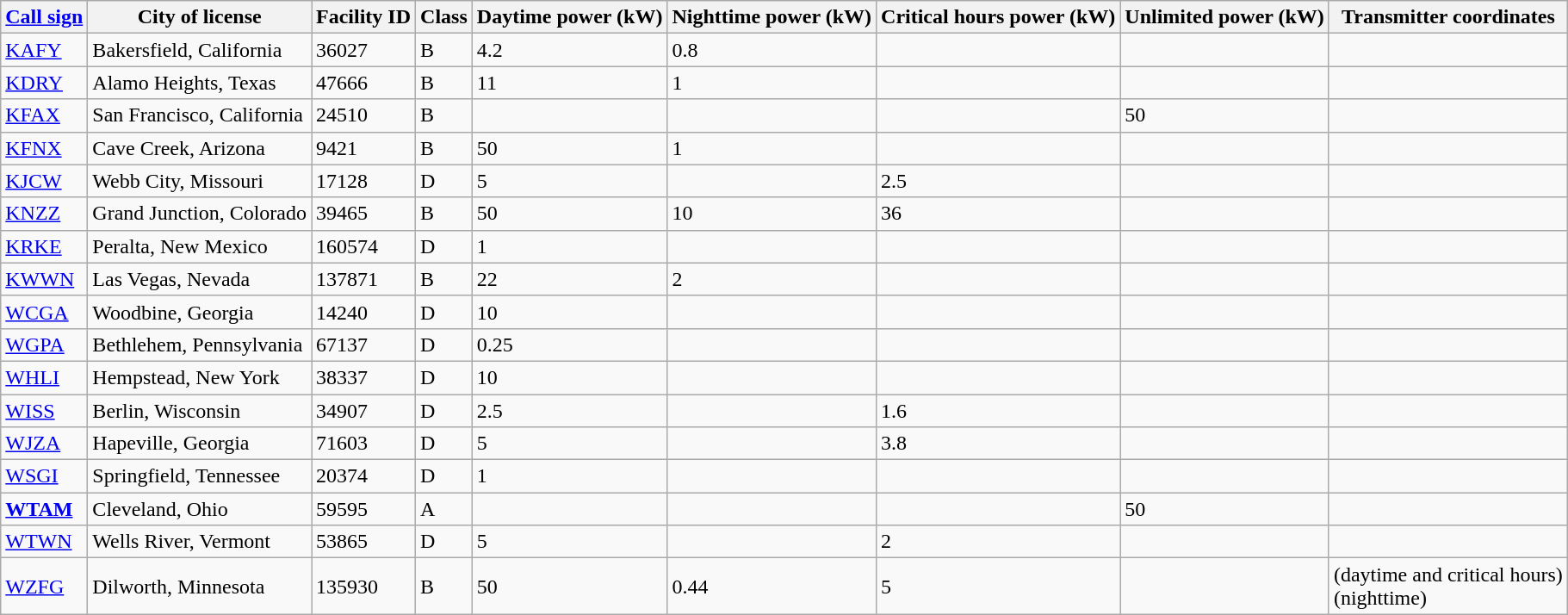<table class="wikitable sortable">
<tr>
<th><a href='#'>Call sign</a></th>
<th>City of license</th>
<th>Facility ID</th>
<th>Class</th>
<th>Daytime power (kW)</th>
<th>Nighttime power (kW)</th>
<th>Critical hours power (kW)</th>
<th>Unlimited power (kW)</th>
<th>Transmitter coordinates</th>
</tr>
<tr>
<td><a href='#'>KAFY</a></td>
<td>Bakersfield, California</td>
<td>36027</td>
<td>B</td>
<td>4.2</td>
<td>0.8</td>
<td></td>
<td></td>
<td></td>
</tr>
<tr>
<td><a href='#'>KDRY</a></td>
<td>Alamo Heights, Texas</td>
<td>47666</td>
<td>B</td>
<td>11</td>
<td>1</td>
<td></td>
<td></td>
<td></td>
</tr>
<tr>
<td><a href='#'>KFAX</a></td>
<td>San Francisco, California</td>
<td>24510</td>
<td>B</td>
<td></td>
<td></td>
<td></td>
<td>50</td>
<td></td>
</tr>
<tr>
<td><a href='#'>KFNX</a></td>
<td>Cave Creek, Arizona</td>
<td>9421</td>
<td>B</td>
<td>50</td>
<td>1</td>
<td></td>
<td></td>
<td></td>
</tr>
<tr>
<td><a href='#'>KJCW</a></td>
<td>Webb City, Missouri</td>
<td>17128</td>
<td>D</td>
<td>5</td>
<td></td>
<td>2.5</td>
<td></td>
<td></td>
</tr>
<tr>
<td><a href='#'>KNZZ</a></td>
<td>Grand Junction, Colorado</td>
<td>39465</td>
<td>B</td>
<td>50</td>
<td>10</td>
<td>36</td>
<td></td>
<td></td>
</tr>
<tr>
<td><a href='#'>KRKE</a></td>
<td>Peralta, New Mexico</td>
<td>160574</td>
<td>D</td>
<td>1</td>
<td></td>
<td></td>
<td></td>
<td></td>
</tr>
<tr>
<td><a href='#'>KWWN</a></td>
<td>Las Vegas, Nevada</td>
<td>137871</td>
<td>B</td>
<td>22</td>
<td>2</td>
<td></td>
<td></td>
<td></td>
</tr>
<tr>
<td><a href='#'>WCGA</a></td>
<td>Woodbine, Georgia</td>
<td>14240</td>
<td>D</td>
<td>10</td>
<td></td>
<td></td>
<td></td>
<td></td>
</tr>
<tr>
<td><a href='#'>WGPA</a></td>
<td>Bethlehem, Pennsylvania</td>
<td>67137</td>
<td>D</td>
<td>0.25</td>
<td></td>
<td></td>
<td></td>
<td></td>
</tr>
<tr>
<td><a href='#'>WHLI</a></td>
<td>Hempstead, New York</td>
<td>38337</td>
<td>D</td>
<td>10</td>
<td></td>
<td></td>
<td></td>
<td></td>
</tr>
<tr>
<td><a href='#'>WISS</a></td>
<td>Berlin, Wisconsin</td>
<td>34907</td>
<td>D</td>
<td>2.5</td>
<td></td>
<td>1.6</td>
<td></td>
<td></td>
</tr>
<tr>
<td><a href='#'>WJZA</a></td>
<td>Hapeville, Georgia</td>
<td>71603</td>
<td>D</td>
<td>5</td>
<td></td>
<td>3.8</td>
<td></td>
<td></td>
</tr>
<tr>
<td><a href='#'>WSGI</a></td>
<td>Springfield, Tennessee</td>
<td>20374</td>
<td>D</td>
<td>1</td>
<td></td>
<td></td>
<td></td>
<td></td>
</tr>
<tr>
<td><strong><a href='#'>WTAM</a></strong></td>
<td>Cleveland, Ohio</td>
<td>59595</td>
<td>A</td>
<td></td>
<td></td>
<td></td>
<td>50</td>
<td></td>
</tr>
<tr>
<td><a href='#'>WTWN</a></td>
<td>Wells River, Vermont</td>
<td>53865</td>
<td>D</td>
<td>5</td>
<td></td>
<td>2</td>
<td></td>
<td></td>
</tr>
<tr>
<td><a href='#'>WZFG</a></td>
<td>Dilworth, Minnesota</td>
<td>135930</td>
<td>B</td>
<td>50</td>
<td>0.44</td>
<td>5</td>
<td></td>
<td> (daytime and critical hours)<br> (nighttime)</td>
</tr>
</table>
